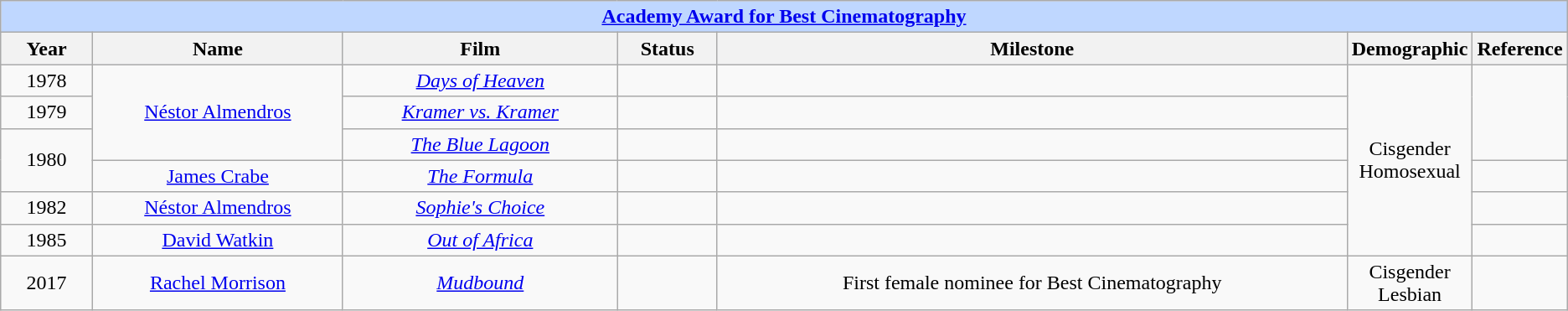<table class="wikitable" style="text-align: center">
<tr style="background:#bfd7ff;">
<td colspan="7" style="text-align:center;"><strong><a href='#'>Academy Award for Best Cinematography</a></strong></td>
</tr>
<tr style="background:#ebf5ff;">
<th style="width:075px;">Year</th>
<th style="width:225px;">Name</th>
<th style="width:250px;">Film</th>
<th style="width:080px;">Status</th>
<th style="width:600px;">Milestone</th>
<th style="width:050px;">Demographic</th>
<th width="50">Reference</th>
</tr>
<tr>
<td>1978</td>
<td rowspan=3><a href='#'>Néstor Almendros</a></td>
<td><em><a href='#'>Days of Heaven</a></em></td>
<td></td>
<td></td>
<td rowspan="6">Cisgender Homosexual</td>
<td rowspan=3></td>
</tr>
<tr>
<td>1979</td>
<td><em><a href='#'>Kramer vs. Kramer</a></em></td>
<td></td>
<td></td>
</tr>
<tr>
<td rowspan=2>1980</td>
<td><em><a href='#'>The Blue Lagoon</a></em></td>
<td></td>
<td></td>
</tr>
<tr>
<td><a href='#'>James Crabe</a></td>
<td><em><a href='#'>The Formula</a></em></td>
<td></td>
<td></td>
<td></td>
</tr>
<tr>
<td>1982</td>
<td><a href='#'>Néstor Almendros</a></td>
<td><em><a href='#'>Sophie's Choice</a></em></td>
<td></td>
<td></td>
<td></td>
</tr>
<tr>
<td>1985</td>
<td><a href='#'>David Watkin</a></td>
<td><em><a href='#'>Out of Africa</a></em></td>
<td></td>
<td></td>
<td></td>
</tr>
<tr>
<td>2017</td>
<td><a href='#'>Rachel Morrison</a></td>
<td><em><a href='#'>Mudbound</a></em></td>
<td></td>
<td>First female nominee for Best Cinematography</td>
<td>Cisgender Lesbian</td>
<td></td>
</tr>
</table>
